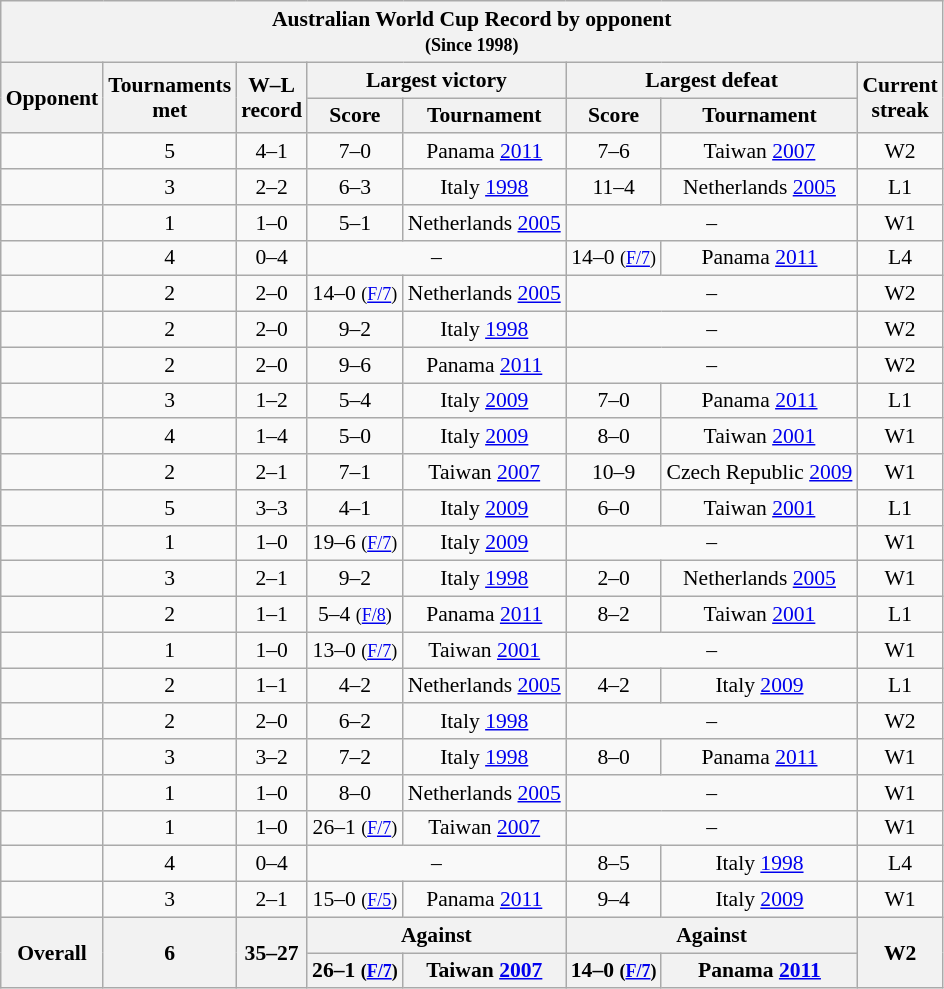<table class="wikitable" style="font-size:90%; text-align:center;">
<tr>
<th colspan=8>Australian World Cup Record by opponent<br><small>(Since 1998)</small></th>
</tr>
<tr>
<th rowspan=2>Opponent</th>
<th rowspan=2>Tournaments<br>met</th>
<th rowspan=2>W–L<br>record</th>
<th colspan=2>Largest victory</th>
<th colspan=2>Largest defeat</th>
<th rowspan=2>Current<br>streak</th>
</tr>
<tr>
<th>Score</th>
<th>Tournament</th>
<th>Score</th>
<th>Tournament</th>
</tr>
<tr>
<td style="text-align:left;"></td>
<td>5</td>
<td>4–1</td>
<td>7–0</td>
<td>Panama <a href='#'>2011</a></td>
<td>7–6</td>
<td>Taiwan <a href='#'>2007</a></td>
<td>W2</td>
</tr>
<tr>
<td style="text-align:left;"></td>
<td>3</td>
<td>2–2</td>
<td>6–3</td>
<td>Italy <a href='#'>1998</a></td>
<td>11–4</td>
<td>Netherlands <a href='#'>2005</a></td>
<td>L1</td>
</tr>
<tr>
<td style="text-align:left;"></td>
<td>1</td>
<td>1–0</td>
<td>5–1</td>
<td>Netherlands <a href='#'>2005</a></td>
<td colspan=2>–</td>
<td>W1</td>
</tr>
<tr>
<td style="text-align:left;"></td>
<td>4</td>
<td>0–4</td>
<td colspan=2>–</td>
<td>14–0 <small>(<a href='#'>F/7</a>)</small></td>
<td>Panama <a href='#'>2011</a></td>
<td>L4</td>
</tr>
<tr>
<td style="text-align:left;"></td>
<td>2</td>
<td>2–0</td>
<td>14–0 <small>(<a href='#'>F/7</a>)</small></td>
<td>Netherlands <a href='#'>2005</a></td>
<td colspan=2>–</td>
<td>W2</td>
</tr>
<tr>
<td style="text-align:left;"></td>
<td>2</td>
<td>2–0</td>
<td>9–2</td>
<td>Italy <a href='#'>1998</a></td>
<td colspan=2>–</td>
<td>W2</td>
</tr>
<tr>
<td style="text-align:left;"></td>
<td>2</td>
<td>2–0</td>
<td>9–6</td>
<td>Panama <a href='#'>2011</a></td>
<td colspan=2>–</td>
<td>W2</td>
</tr>
<tr>
<td style="text-align:left;"></td>
<td>3</td>
<td>1–2</td>
<td>5–4</td>
<td>Italy <a href='#'>2009</a></td>
<td>7–0</td>
<td>Panama <a href='#'>2011</a></td>
<td>L1</td>
</tr>
<tr>
<td style="text-align:left;"></td>
<td>4</td>
<td>1–4</td>
<td>5–0</td>
<td>Italy <a href='#'>2009</a></td>
<td>8–0</td>
<td>Taiwan <a href='#'>2001</a></td>
<td>W1</td>
</tr>
<tr>
<td style="text-align:left;"></td>
<td>2</td>
<td>2–1</td>
<td>7–1</td>
<td>Taiwan <a href='#'>2007</a></td>
<td>10–9</td>
<td>Czech Republic <a href='#'>2009</a></td>
<td>W1</td>
</tr>
<tr>
<td style="text-align:left;"></td>
<td>5</td>
<td>3–3</td>
<td>4–1</td>
<td>Italy <a href='#'>2009</a></td>
<td>6–0</td>
<td>Taiwan <a href='#'>2001</a></td>
<td>L1</td>
</tr>
<tr>
<td style="text-align:left;"></td>
<td>1</td>
<td>1–0</td>
<td>19–6 <small>(<a href='#'>F/7</a>)</small></td>
<td>Italy <a href='#'>2009</a></td>
<td colspan=2>–</td>
<td>W1</td>
</tr>
<tr>
<td style="text-align:left;"></td>
<td>3</td>
<td>2–1</td>
<td>9–2</td>
<td>Italy <a href='#'>1998</a></td>
<td>2–0</td>
<td>Netherlands <a href='#'>2005</a></td>
<td>W1</td>
</tr>
<tr>
<td style="text-align:left;"></td>
<td>2</td>
<td>1–1</td>
<td>5–4 <small>(<a href='#'>F/8</a>)</small></td>
<td>Panama <a href='#'>2011</a></td>
<td>8–2</td>
<td>Taiwan <a href='#'>2001</a></td>
<td>L1</td>
</tr>
<tr>
<td style="text-align:left;"></td>
<td>1</td>
<td>1–0</td>
<td>13–0 <small>(<a href='#'>F/7</a>)</small></td>
<td>Taiwan <a href='#'>2001</a></td>
<td colspan=2>–</td>
<td>W1</td>
</tr>
<tr>
<td style="text-align:left;"></td>
<td>2</td>
<td>1–1</td>
<td>4–2</td>
<td>Netherlands <a href='#'>2005</a></td>
<td>4–2</td>
<td>Italy <a href='#'>2009</a></td>
<td>L1</td>
</tr>
<tr>
<td style="text-align:left;"></td>
<td>2</td>
<td>2–0</td>
<td>6–2</td>
<td>Italy <a href='#'>1998</a></td>
<td colspan=2>–</td>
<td>W2</td>
</tr>
<tr>
<td style="text-align:left;"></td>
<td>3</td>
<td>3–2</td>
<td>7–2</td>
<td>Italy <a href='#'>1998</a></td>
<td>8–0</td>
<td>Panama <a href='#'>2011</a></td>
<td>W1</td>
</tr>
<tr>
<td style="text-align:left;"></td>
<td>1</td>
<td>1–0</td>
<td>8–0</td>
<td>Netherlands <a href='#'>2005</a></td>
<td colspan=2>–</td>
<td>W1</td>
</tr>
<tr>
<td style="text-align:left;"></td>
<td>1</td>
<td>1–0</td>
<td>26–1 <small>(<a href='#'>F/7</a>)</small></td>
<td>Taiwan <a href='#'>2007</a></td>
<td colspan=2>–</td>
<td>W1</td>
</tr>
<tr>
<td style="text-align:left;"></td>
<td>4</td>
<td>0–4</td>
<td colspan=2>–</td>
<td>8–5</td>
<td>Italy <a href='#'>1998</a></td>
<td>L4</td>
</tr>
<tr>
<td style="text-align:left;"></td>
<td>3</td>
<td>2–1</td>
<td>15–0 <small>(<a href='#'>F/5</a>)</small></td>
<td>Panama <a href='#'>2011</a></td>
<td>9–4</td>
<td>Italy <a href='#'>2009</a></td>
<td>W1</td>
</tr>
<tr>
<th rowspan=2 align=left>Overall</th>
<th rowspan=2>6</th>
<th rowspan=2>35–27</th>
<th colspan=2>Against </th>
<th colspan=2>Against </th>
<th rowspan=2>W2</th>
</tr>
<tr>
<th>26–1 <small>(<a href='#'>F/7</a>)</small></th>
<th>Taiwan <a href='#'>2007</a></th>
<th>14–0 <small>(<a href='#'>F/7</a>)</small></th>
<th>Panama <a href='#'>2011</a></th>
</tr>
</table>
